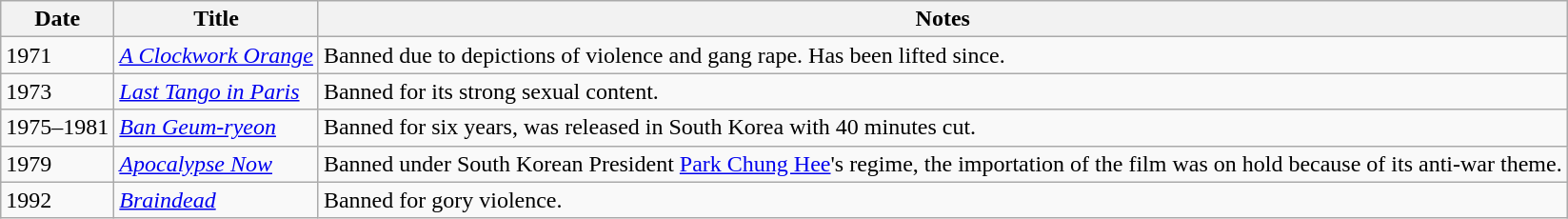<table class="wikitable sortable">
<tr>
<th>Date</th>
<th>Title</th>
<th>Notes</th>
</tr>
<tr>
<td>1971</td>
<td><em><a href='#'>A Clockwork Orange</a></em></td>
<td>Banned due to depictions of violence and gang rape. Has been lifted since.</td>
</tr>
<tr>
<td>1973</td>
<td><em><a href='#'>Last Tango in Paris</a></em></td>
<td>Banned for its strong sexual content.</td>
</tr>
<tr>
<td>1975–1981</td>
<td><em><a href='#'>Ban Geum-ryeon</a></em></td>
<td>Banned for six years, was released in South Korea with 40 minutes cut.</td>
</tr>
<tr>
<td>1979</td>
<td><em><a href='#'>Apocalypse Now</a></em></td>
<td>Banned under South Korean President <a href='#'>Park Chung Hee</a>'s regime, the importation of the film was on hold because of its anti-war theme.</td>
</tr>
<tr>
<td>1992</td>
<td><em><a href='#'>Braindead</a></em></td>
<td>Banned for gory violence.</td>
</tr>
</table>
